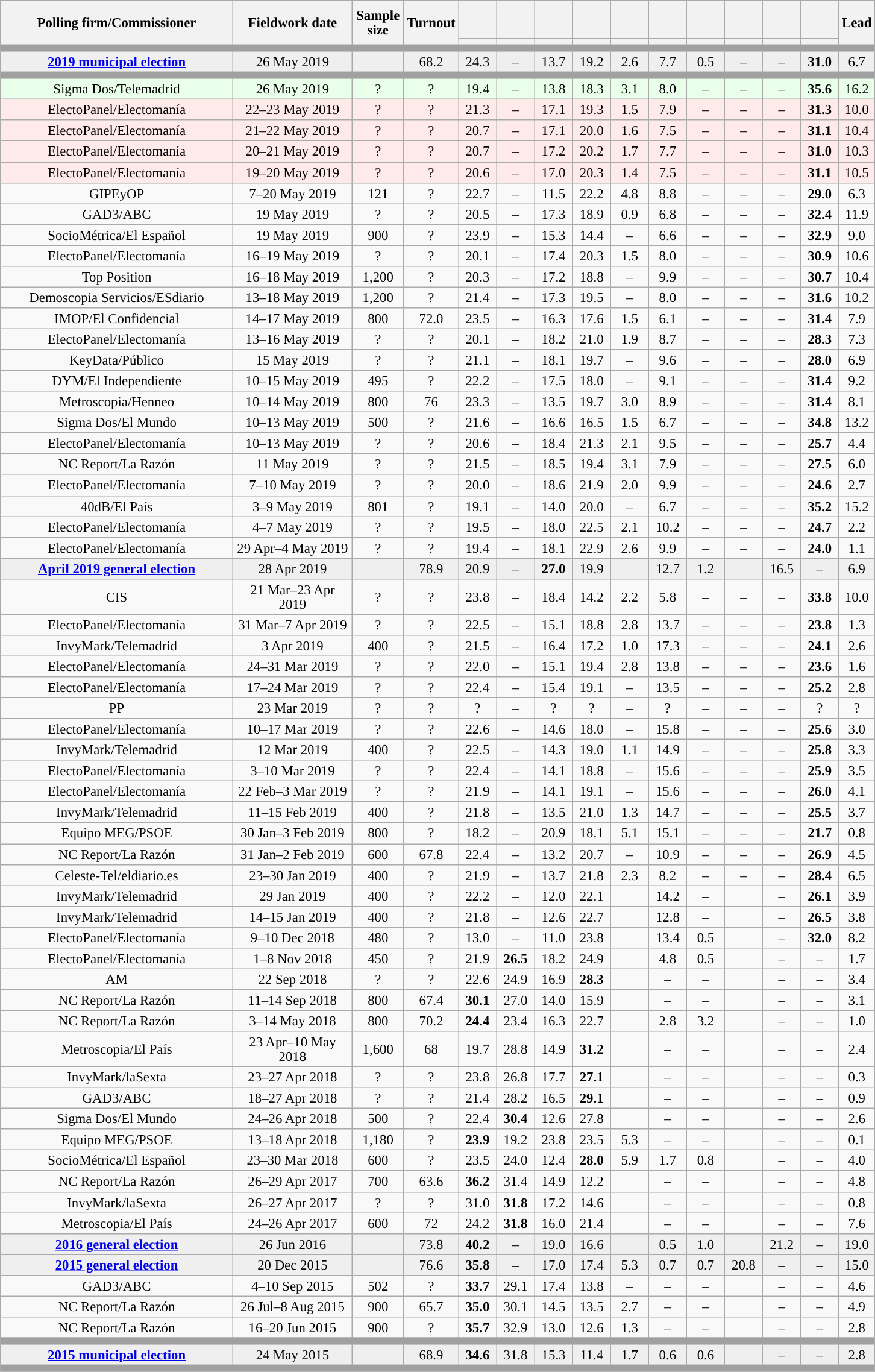<table class="wikitable collapsible collapsed" style="text-align:center; font-size:95%; line-height:16px;">
<tr style="height:42px;">
<th style="width:250px;" rowspan="2">Polling firm/Commissioner</th>
<th style="width:125px;" rowspan="2">Fieldwork date</th>
<th style="width:50px;" rowspan="2">Sample size</th>
<th style="width:45px;" rowspan="2">Turnout</th>
<th style="width:35px;"></th>
<th style="width:35px;"></th>
<th style="width:35px;"></th>
<th style="width:35px;"></th>
<th style="width:35px;"></th>
<th style="width:35px;"></th>
<th style="width:35px;"></th>
<th style="width:35px;"></th>
<th style="width:35px;"></th>
<th style="width:35px;"></th>
<th style="width:30px;" rowspan="2">Lead</th>
</tr>
<tr>
<th style="color:inherit;background:"></th>
<th style="color:inherit;background:"></th>
<th style="color:inherit;background:"></th>
<th style="color:inherit;background:"></th>
<th style="color:inherit;background:"></th>
<th style="color:inherit;background:"></th>
<th style="color:inherit;background:"></th>
<th style="color:inherit;background:"></th>
<th style="color:inherit;background:"></th>
<th style="color:inherit;background:"></th>
</tr>
<tr>
<td colspan="15" style="background:#A0A0A0"></td>
</tr>
<tr style="background:#EFEFEF;">
<td><strong><a href='#'>2019 municipal election</a></strong></td>
<td>26 May 2019</td>
<td></td>
<td>68.2</td>
<td>24.3<br></td>
<td>–</td>
<td>13.7<br></td>
<td>19.2<br></td>
<td>2.6<br></td>
<td>7.7<br></td>
<td>0.5<br></td>
<td>–</td>
<td>–</td>
<td><strong>31.0</strong><br></td>
<td style="background:">6.7</td>
</tr>
<tr>
<td colspan="15" style="background:#A0A0A0"></td>
</tr>
<tr style="background:#EAFFEA;">
<td>Sigma Dos/Telemadrid</td>
<td>26 May 2019</td>
<td>?</td>
<td>?</td>
<td>19.4<br></td>
<td>–</td>
<td>13.8<br></td>
<td>18.3<br></td>
<td>3.1<br></td>
<td>8.0<br></td>
<td>–</td>
<td>–</td>
<td>–</td>
<td><strong>35.6</strong><br></td>
<td style="background:">16.2</td>
</tr>
<tr style="background:#FFEAEA;">
<td>ElectoPanel/Electomanía</td>
<td>22–23 May 2019</td>
<td>?</td>
<td>?</td>
<td>21.3<br></td>
<td>–</td>
<td>17.1<br></td>
<td>19.3<br></td>
<td>1.5<br></td>
<td>7.9<br></td>
<td>–</td>
<td>–</td>
<td>–</td>
<td><strong>31.3</strong><br></td>
<td style="background:">10.0</td>
</tr>
<tr style="background:#FFEAEA;">
<td>ElectoPanel/Electomanía</td>
<td>21–22 May 2019</td>
<td>?</td>
<td>?</td>
<td>20.7<br></td>
<td>–</td>
<td>17.1<br></td>
<td>20.0<br></td>
<td>1.6<br></td>
<td>7.5<br></td>
<td>–</td>
<td>–</td>
<td>–</td>
<td><strong>31.1</strong><br></td>
<td style="background:">10.4</td>
</tr>
<tr style="background:#FFEAEA;">
<td>ElectoPanel/Electomanía</td>
<td>20–21 May 2019</td>
<td>?</td>
<td>?</td>
<td>20.7<br></td>
<td>–</td>
<td>17.2<br></td>
<td>20.2<br></td>
<td>1.7<br></td>
<td>7.7<br></td>
<td>–</td>
<td>–</td>
<td>–</td>
<td><strong>31.0</strong><br></td>
<td style="background:">10.3</td>
</tr>
<tr style="background:#FFEAEA;">
<td>ElectoPanel/Electomanía</td>
<td>19–20 May 2019</td>
<td>?</td>
<td>?</td>
<td>20.6<br></td>
<td>–</td>
<td>17.0<br></td>
<td>20.3<br></td>
<td>1.4<br></td>
<td>7.5<br></td>
<td>–</td>
<td>–</td>
<td>–</td>
<td><strong>31.1</strong><br></td>
<td style="background:">10.5</td>
</tr>
<tr>
<td>GIPEyOP</td>
<td>7–20 May 2019</td>
<td>121</td>
<td>?</td>
<td>22.7<br></td>
<td>–</td>
<td>11.5<br></td>
<td>22.2<br></td>
<td>4.8<br></td>
<td>8.8<br></td>
<td>–</td>
<td>–</td>
<td>–</td>
<td><strong>29.0</strong><br></td>
<td style="background:">6.3</td>
</tr>
<tr>
<td>GAD3/ABC</td>
<td>19 May 2019</td>
<td>?</td>
<td>?</td>
<td>20.5<br></td>
<td>–</td>
<td>17.3<br></td>
<td>18.9<br></td>
<td>0.9<br></td>
<td>6.8<br></td>
<td>–</td>
<td>–</td>
<td>–</td>
<td><strong>32.4</strong><br></td>
<td style="background:">11.9</td>
</tr>
<tr>
<td>SocioMétrica/El Español</td>
<td>19 May 2019</td>
<td>900</td>
<td>?</td>
<td>23.9<br></td>
<td>–</td>
<td>15.3<br></td>
<td>14.4<br></td>
<td>–</td>
<td>6.6<br></td>
<td>–</td>
<td>–</td>
<td>–</td>
<td><strong>32.9</strong><br></td>
<td style="background:">9.0</td>
</tr>
<tr>
<td>ElectoPanel/Electomanía</td>
<td>16–19 May 2019</td>
<td>?</td>
<td>?</td>
<td>20.1<br></td>
<td>–</td>
<td>17.4<br></td>
<td>20.3<br></td>
<td>1.5<br></td>
<td>8.0<br></td>
<td>–</td>
<td>–</td>
<td>–</td>
<td><strong>30.9</strong><br></td>
<td style="background:">10.6</td>
</tr>
<tr>
<td>Top Position</td>
<td>16–18 May 2019</td>
<td>1,200</td>
<td>?</td>
<td>20.3<br></td>
<td>–</td>
<td>17.2<br></td>
<td>18.8<br></td>
<td>–</td>
<td>9.9<br></td>
<td>–</td>
<td>–</td>
<td>–</td>
<td><strong>30.7</strong><br></td>
<td style="background:">10.4</td>
</tr>
<tr>
<td>Demoscopia Servicios/ESdiario</td>
<td>13–18 May 2019</td>
<td>1,200</td>
<td>?</td>
<td>21.4<br></td>
<td>–</td>
<td>17.3<br></td>
<td>19.5<br></td>
<td>–</td>
<td>8.0<br></td>
<td>–</td>
<td>–</td>
<td>–</td>
<td><strong>31.6</strong><br></td>
<td style="background:">10.2</td>
</tr>
<tr>
<td>IMOP/El Confidencial</td>
<td>14–17 May 2019</td>
<td>800</td>
<td>72.0</td>
<td>23.5<br></td>
<td>–</td>
<td>16.3<br></td>
<td>17.6<br></td>
<td>1.5<br></td>
<td>6.1<br></td>
<td>–</td>
<td>–</td>
<td>–</td>
<td><strong>31.4</strong><br></td>
<td style="background:">7.9</td>
</tr>
<tr>
<td>ElectoPanel/Electomanía</td>
<td>13–16 May 2019</td>
<td>?</td>
<td>?</td>
<td>20.1<br></td>
<td>–</td>
<td>18.2<br></td>
<td>21.0<br></td>
<td>1.9<br></td>
<td>8.7<br></td>
<td>–</td>
<td>–</td>
<td>–</td>
<td><strong>28.3</strong><br></td>
<td style="background:">7.3</td>
</tr>
<tr>
<td>KeyData/Público</td>
<td>15 May 2019</td>
<td>?</td>
<td>?</td>
<td>21.1<br></td>
<td>–</td>
<td>18.1<br></td>
<td>19.7<br></td>
<td>–</td>
<td>9.6<br></td>
<td>–</td>
<td>–</td>
<td>–</td>
<td><strong>28.0</strong><br></td>
<td style="background:">6.9</td>
</tr>
<tr>
<td>DYM/El Independiente</td>
<td>10–15 May 2019</td>
<td>495</td>
<td>?</td>
<td>22.2<br></td>
<td>–</td>
<td>17.5<br></td>
<td>18.0<br></td>
<td>–</td>
<td>9.1<br></td>
<td>–</td>
<td>–</td>
<td>–</td>
<td><strong>31.4</strong><br></td>
<td style="background:">9.2</td>
</tr>
<tr>
<td>Metroscopia/Henneo</td>
<td>10–14 May 2019</td>
<td>800</td>
<td>76</td>
<td>23.3<br></td>
<td>–</td>
<td>13.5<br></td>
<td>19.7<br></td>
<td>3.0<br></td>
<td>8.9<br></td>
<td>–</td>
<td>–</td>
<td>–</td>
<td><strong>31.4</strong><br></td>
<td style="background:">8.1</td>
</tr>
<tr>
<td>Sigma Dos/El Mundo</td>
<td>10–13 May 2019</td>
<td>500</td>
<td>?</td>
<td>21.6<br></td>
<td>–</td>
<td>16.6<br></td>
<td>16.5<br></td>
<td>1.5<br></td>
<td>6.7<br></td>
<td>–</td>
<td>–</td>
<td>–</td>
<td><strong>34.8</strong><br></td>
<td style="background:">13.2</td>
</tr>
<tr>
<td>ElectoPanel/Electomanía</td>
<td>10–13 May 2019</td>
<td>?</td>
<td>?</td>
<td>20.6<br></td>
<td>–</td>
<td>18.4<br></td>
<td>21.3<br></td>
<td>2.1<br></td>
<td>9.5<br></td>
<td>–</td>
<td>–</td>
<td>–</td>
<td><strong>25.7</strong><br></td>
<td style="background:">4.4</td>
</tr>
<tr>
<td>NC Report/La Razón</td>
<td>11 May 2019</td>
<td>?</td>
<td>?</td>
<td>21.5<br></td>
<td>–</td>
<td>18.5<br></td>
<td>19.4<br></td>
<td>3.1<br></td>
<td>7.9<br></td>
<td>–</td>
<td>–</td>
<td>–</td>
<td><strong>27.5</strong><br></td>
<td style="background:">6.0</td>
</tr>
<tr>
<td>ElectoPanel/Electomanía</td>
<td>7–10 May 2019</td>
<td>?</td>
<td>?</td>
<td>20.0<br></td>
<td>–</td>
<td>18.6<br></td>
<td>21.9<br></td>
<td>2.0<br></td>
<td>9.9<br></td>
<td>–</td>
<td>–</td>
<td>–</td>
<td><strong>24.6</strong><br></td>
<td style="background:">2.7</td>
</tr>
<tr>
<td>40dB/El País</td>
<td>3–9 May 2019</td>
<td>801</td>
<td>?</td>
<td>19.1<br></td>
<td>–</td>
<td>14.0<br></td>
<td>20.0<br></td>
<td>–</td>
<td>6.7<br></td>
<td>–</td>
<td>–</td>
<td>–</td>
<td><strong>35.2</strong><br></td>
<td style="background:">15.2</td>
</tr>
<tr>
<td>ElectoPanel/Electomanía</td>
<td>4–7 May 2019</td>
<td>?</td>
<td>?</td>
<td>19.5<br></td>
<td>–</td>
<td>18.0<br></td>
<td>22.5<br></td>
<td>2.1<br></td>
<td>10.2<br></td>
<td>–</td>
<td>–</td>
<td>–</td>
<td><strong>24.7</strong><br></td>
<td style="background:">2.2</td>
</tr>
<tr>
<td>ElectoPanel/Electomanía</td>
<td>29 Apr–4 May 2019</td>
<td>?</td>
<td>?</td>
<td>19.4<br></td>
<td>–</td>
<td>18.1<br></td>
<td>22.9<br></td>
<td>2.6<br></td>
<td>9.9<br></td>
<td>–</td>
<td>–</td>
<td>–</td>
<td><strong>24.0</strong><br></td>
<td style="background:">1.1</td>
</tr>
<tr style="background:#EFEFEF;">
<td><strong><a href='#'>April 2019 general election</a></strong></td>
<td>28 Apr 2019</td>
<td></td>
<td>78.9</td>
<td>20.9<br></td>
<td>–</td>
<td><strong>27.0</strong><br></td>
<td>19.9<br></td>
<td></td>
<td>12.7<br></td>
<td>1.2<br></td>
<td></td>
<td>16.5<br></td>
<td>–</td>
<td style="background:">6.9</td>
</tr>
<tr>
<td>CIS</td>
<td>21 Mar–23 Apr 2019</td>
<td>?</td>
<td>?</td>
<td>23.8<br></td>
<td>–</td>
<td>18.4<br></td>
<td>14.2<br></td>
<td>2.2<br></td>
<td>5.8<br></td>
<td>–</td>
<td>–</td>
<td>–</td>
<td><strong>33.8</strong><br></td>
<td style="background:">10.0</td>
</tr>
<tr>
<td>ElectoPanel/Electomanía</td>
<td>31 Mar–7 Apr 2019</td>
<td>?</td>
<td>?</td>
<td>22.5<br></td>
<td>–</td>
<td>15.1<br></td>
<td>18.8<br></td>
<td>2.8<br></td>
<td>13.7<br></td>
<td>–</td>
<td>–</td>
<td>–</td>
<td><strong>23.8</strong><br></td>
<td style="background:">1.3</td>
</tr>
<tr>
<td>InvyMark/Telemadrid</td>
<td>3 Apr 2019</td>
<td>400</td>
<td>?</td>
<td>21.5<br></td>
<td>–</td>
<td>16.4<br></td>
<td>17.2<br></td>
<td>1.0<br></td>
<td>17.3<br></td>
<td>–</td>
<td>–</td>
<td>–</td>
<td><strong>24.1</strong><br></td>
<td style="background:">2.6</td>
</tr>
<tr>
<td>ElectoPanel/Electomanía</td>
<td>24–31 Mar 2019</td>
<td>?</td>
<td>?</td>
<td>22.0<br></td>
<td>–</td>
<td>15.1<br></td>
<td>19.4<br></td>
<td>2.8<br></td>
<td>13.8<br></td>
<td>–</td>
<td>–</td>
<td>–</td>
<td><strong>23.6</strong><br></td>
<td style="background:">1.6</td>
</tr>
<tr>
<td>ElectoPanel/Electomanía</td>
<td>17–24 Mar 2019</td>
<td>?</td>
<td>?</td>
<td>22.4<br></td>
<td>–</td>
<td>15.4<br></td>
<td>19.1<br></td>
<td>–</td>
<td>13.5<br></td>
<td>–</td>
<td>–</td>
<td>–</td>
<td><strong>25.2</strong><br></td>
<td style="background:">2.8</td>
</tr>
<tr>
<td>PP</td>
<td>23 Mar 2019</td>
<td>?</td>
<td>?</td>
<td>?<br></td>
<td>–</td>
<td>?<br></td>
<td>?<br></td>
<td>–</td>
<td>?<br></td>
<td>–</td>
<td>–</td>
<td>–</td>
<td>?<br></td>
<td style="background:">?</td>
</tr>
<tr>
<td>ElectoPanel/Electomanía</td>
<td>10–17 Mar 2019</td>
<td>?</td>
<td>?</td>
<td>22.6<br></td>
<td>–</td>
<td>14.6<br></td>
<td>18.0<br></td>
<td>–</td>
<td>15.8<br></td>
<td>–</td>
<td>–</td>
<td>–</td>
<td><strong>25.6</strong><br></td>
<td style="background:">3.0</td>
</tr>
<tr>
<td>InvyMark/Telemadrid</td>
<td>12 Mar 2019</td>
<td>400</td>
<td>?</td>
<td>22.5<br></td>
<td>–</td>
<td>14.3<br></td>
<td>19.0<br></td>
<td>1.1<br></td>
<td>14.9<br></td>
<td>–</td>
<td>–</td>
<td>–</td>
<td><strong>25.8</strong><br></td>
<td style="background:">3.3</td>
</tr>
<tr>
<td>ElectoPanel/Electomanía</td>
<td>3–10 Mar 2019</td>
<td>?</td>
<td>?</td>
<td>22.4<br></td>
<td>–</td>
<td>14.1<br></td>
<td>18.8<br></td>
<td>–</td>
<td>15.6<br></td>
<td>–</td>
<td>–</td>
<td>–</td>
<td><strong>25.9</strong><br></td>
<td style="background:">3.5</td>
</tr>
<tr>
<td>ElectoPanel/Electomanía</td>
<td>22 Feb–3 Mar 2019</td>
<td>?</td>
<td>?</td>
<td>21.9<br></td>
<td>–</td>
<td>14.1<br></td>
<td>19.1<br></td>
<td>–</td>
<td>15.6<br></td>
<td>–</td>
<td>–</td>
<td>–</td>
<td><strong>26.0</strong><br></td>
<td style="background:">4.1</td>
</tr>
<tr>
<td>InvyMark/Telemadrid</td>
<td>11–15 Feb 2019</td>
<td>400</td>
<td>?</td>
<td>21.8<br></td>
<td>–</td>
<td>13.5<br></td>
<td>21.0<br></td>
<td>1.3<br></td>
<td>14.7<br></td>
<td>–</td>
<td>–</td>
<td>–</td>
<td><strong>25.5</strong><br></td>
<td style="background:">3.7</td>
</tr>
<tr>
<td>Equipo MEG/PSOE</td>
<td>30 Jan–3 Feb 2019</td>
<td>800</td>
<td>?</td>
<td>18.2<br></td>
<td>–</td>
<td>20.9<br></td>
<td>18.1<br></td>
<td>5.1<br></td>
<td>15.1<br></td>
<td>–</td>
<td>–</td>
<td>–</td>
<td><strong>21.7</strong><br></td>
<td style="background:">0.8</td>
</tr>
<tr>
<td>NC Report/La Razón</td>
<td>31 Jan–2 Feb 2019</td>
<td>600</td>
<td>67.8</td>
<td>22.4<br></td>
<td>–</td>
<td>13.2<br></td>
<td>20.7<br></td>
<td>–</td>
<td>10.9<br></td>
<td>–</td>
<td>–</td>
<td>–</td>
<td><strong>26.9</strong><br></td>
<td style="background:">4.5</td>
</tr>
<tr>
<td>Celeste-Tel/eldiario.es</td>
<td>23–30 Jan 2019</td>
<td>400</td>
<td>?</td>
<td>21.9<br></td>
<td>–</td>
<td>13.7<br></td>
<td>21.8<br></td>
<td>2.3<br></td>
<td>8.2<br></td>
<td>–</td>
<td>–</td>
<td>–</td>
<td><strong>28.4</strong><br></td>
<td style="background:">6.5</td>
</tr>
<tr>
<td>InvyMark/Telemadrid</td>
<td>29 Jan 2019</td>
<td>400</td>
<td>?</td>
<td>22.2<br></td>
<td>–</td>
<td>12.0<br></td>
<td>22.1<br></td>
<td></td>
<td>14.2<br></td>
<td>–</td>
<td></td>
<td>–</td>
<td><strong>26.1</strong><br></td>
<td style="background:">3.9</td>
</tr>
<tr>
<td>InvyMark/Telemadrid</td>
<td>14–15 Jan 2019</td>
<td>400</td>
<td>?</td>
<td>21.8<br></td>
<td>–</td>
<td>12.6<br></td>
<td>22.7<br></td>
<td></td>
<td>12.8<br></td>
<td>–</td>
<td></td>
<td>–</td>
<td><strong>26.5</strong><br></td>
<td style="background:">3.8</td>
</tr>
<tr>
<td>ElectoPanel/Electomanía</td>
<td>9–10 Dec 2018</td>
<td>480</td>
<td>?</td>
<td>13.0<br></td>
<td>–</td>
<td>11.0<br></td>
<td>23.8<br></td>
<td></td>
<td>13.4<br></td>
<td>0.5<br></td>
<td></td>
<td>–</td>
<td><strong>32.0</strong><br></td>
<td style="background:">8.2</td>
</tr>
<tr>
<td>ElectoPanel/Electomanía</td>
<td>1–8 Nov 2018</td>
<td>450</td>
<td>?</td>
<td>21.9<br></td>
<td><strong>26.5</strong><br></td>
<td>18.2<br></td>
<td>24.9<br></td>
<td></td>
<td>4.8<br></td>
<td>0.5<br></td>
<td></td>
<td>–</td>
<td>–</td>
<td style="background:">1.7</td>
</tr>
<tr>
<td>AM</td>
<td>22 Sep 2018</td>
<td>?</td>
<td>?</td>
<td>22.6</td>
<td>24.9</td>
<td>16.9</td>
<td><strong>28.3</strong></td>
<td></td>
<td>–</td>
<td>–</td>
<td></td>
<td>–</td>
<td>–</td>
<td style="background:">3.4</td>
</tr>
<tr>
<td>NC Report/La Razón</td>
<td>11–14 Sep 2018</td>
<td>800</td>
<td>67.4</td>
<td><strong>30.1</strong><br></td>
<td>27.0<br></td>
<td>14.0<br></td>
<td>15.9<br></td>
<td></td>
<td>–</td>
<td>–</td>
<td></td>
<td>–</td>
<td>–</td>
<td style="background:">3.1</td>
</tr>
<tr>
<td>NC Report/La Razón</td>
<td>3–14 May 2018</td>
<td>800</td>
<td>70.2</td>
<td><strong>24.4</strong><br></td>
<td>23.4<br></td>
<td>16.3<br></td>
<td>22.7<br></td>
<td></td>
<td>2.8<br></td>
<td>3.2<br></td>
<td></td>
<td>–</td>
<td>–</td>
<td style="background:">1.0</td>
</tr>
<tr>
<td>Metroscopia/El País</td>
<td>23 Apr–10 May 2018</td>
<td>1,600</td>
<td>68</td>
<td>19.7<br></td>
<td>28.8<br></td>
<td>14.9<br></td>
<td><strong>31.2</strong><br></td>
<td></td>
<td>–</td>
<td>–</td>
<td></td>
<td>–</td>
<td>–</td>
<td style="background:">2.4</td>
</tr>
<tr>
<td>InvyMark/laSexta</td>
<td>23–27 Apr 2018</td>
<td>?</td>
<td>?</td>
<td>23.8<br></td>
<td>26.8<br></td>
<td>17.7<br></td>
<td><strong>27.1</strong><br></td>
<td></td>
<td>–</td>
<td>–</td>
<td></td>
<td>–</td>
<td>–</td>
<td style="background:">0.3</td>
</tr>
<tr>
<td>GAD3/ABC</td>
<td>18–27 Apr 2018</td>
<td>?</td>
<td>?</td>
<td>21.4<br></td>
<td>28.2<br></td>
<td>16.5<br></td>
<td><strong>29.1</strong><br></td>
<td></td>
<td>–</td>
<td>–</td>
<td></td>
<td>–</td>
<td>–</td>
<td style="background:">0.9</td>
</tr>
<tr>
<td>Sigma Dos/El Mundo</td>
<td>24–26 Apr 2018</td>
<td>500</td>
<td>?</td>
<td>22.4<br></td>
<td><strong>30.4</strong><br></td>
<td>12.6<br></td>
<td>27.8<br></td>
<td></td>
<td>–</td>
<td>–</td>
<td></td>
<td>–</td>
<td>–</td>
<td style="background:">2.6</td>
</tr>
<tr>
<td>Equipo MEG/PSOE</td>
<td>13–18 Apr 2018</td>
<td>1,180</td>
<td>?</td>
<td><strong>23.9</strong><br></td>
<td>19.2<br></td>
<td>23.8<br></td>
<td>23.5<br></td>
<td>5.3<br></td>
<td>–</td>
<td>–</td>
<td></td>
<td>–</td>
<td>–</td>
<td style="background:">0.1</td>
</tr>
<tr>
<td>SocioMétrica/El Español</td>
<td>23–30 Mar 2018</td>
<td>600</td>
<td>?</td>
<td>23.5<br></td>
<td>24.0<br></td>
<td>12.4<br></td>
<td><strong>28.0</strong><br></td>
<td>5.9<br></td>
<td>1.7<br></td>
<td>0.8<br></td>
<td></td>
<td>–</td>
<td>–</td>
<td style="background:">4.0</td>
</tr>
<tr>
<td>NC Report/La Razón</td>
<td>26–29 Apr 2017</td>
<td>700</td>
<td>63.6</td>
<td><strong>36.2</strong><br></td>
<td>31.4<br></td>
<td>14.9<br></td>
<td>12.2<br></td>
<td></td>
<td>–</td>
<td>–</td>
<td></td>
<td>–</td>
<td>–</td>
<td style="background:">4.8</td>
</tr>
<tr>
<td>InvyMark/laSexta</td>
<td>26–27 Apr 2017</td>
<td>?</td>
<td>?</td>
<td>31.0<br></td>
<td><strong>31.8</strong><br></td>
<td>17.2<br></td>
<td>14.6<br></td>
<td></td>
<td>–</td>
<td>–</td>
<td></td>
<td>–</td>
<td>–</td>
<td style="background:">0.8</td>
</tr>
<tr>
<td>Metroscopia/El País</td>
<td>24–26 Apr 2017</td>
<td>600</td>
<td>72</td>
<td>24.2<br></td>
<td><strong>31.8</strong><br></td>
<td>16.0<br></td>
<td>21.4<br></td>
<td></td>
<td>–</td>
<td>–</td>
<td></td>
<td>–</td>
<td>–</td>
<td style="background:">7.6</td>
</tr>
<tr style="background:#EFEFEF;">
<td><strong><a href='#'>2016 general election</a></strong></td>
<td>26 Jun 2016</td>
<td></td>
<td>73.8</td>
<td><strong>40.2</strong><br></td>
<td>–</td>
<td>19.0<br></td>
<td>16.6<br></td>
<td></td>
<td>0.5<br></td>
<td>1.0<br></td>
<td></td>
<td>21.2<br></td>
<td>–</td>
<td style="background:">19.0</td>
</tr>
<tr style="background:#EFEFEF;">
<td><strong><a href='#'>2015 general election</a></strong></td>
<td>20 Dec 2015</td>
<td></td>
<td>76.6</td>
<td><strong>35.8</strong><br></td>
<td>–</td>
<td>17.0<br></td>
<td>17.4<br></td>
<td>5.3<br></td>
<td>0.7<br></td>
<td>0.7<br></td>
<td>20.8<br></td>
<td>–</td>
<td>–</td>
<td style="background:">15.0</td>
</tr>
<tr>
<td>GAD3/ABC</td>
<td>4–10 Sep 2015</td>
<td>502</td>
<td>?</td>
<td><strong>33.7</strong><br></td>
<td>29.1<br></td>
<td>17.4<br></td>
<td>13.8<br></td>
<td>–</td>
<td>–</td>
<td>–</td>
<td></td>
<td>–</td>
<td>–</td>
<td style="background:">4.6</td>
</tr>
<tr>
<td>NC Report/La Razón</td>
<td>26 Jul–8 Aug 2015</td>
<td>900</td>
<td>65.7</td>
<td><strong>35.0</strong><br></td>
<td>30.1<br></td>
<td>14.5<br></td>
<td>13.5<br></td>
<td>2.7<br></td>
<td>–</td>
<td>–</td>
<td></td>
<td>–</td>
<td>–</td>
<td style="background:">4.9</td>
</tr>
<tr>
<td>NC Report/La Razón</td>
<td>16–20 Jun 2015</td>
<td>900</td>
<td>?</td>
<td><strong>35.7</strong><br></td>
<td>32.9<br></td>
<td>13.0<br></td>
<td>12.6<br></td>
<td>1.3<br></td>
<td>–</td>
<td>–</td>
<td></td>
<td>–</td>
<td>–</td>
<td style="background:">2.8</td>
</tr>
<tr>
<td colspan="15" style="background:#A0A0A0"></td>
</tr>
<tr style="background:#EFEFEF;">
<td><strong><a href='#'>2015 municipal election</a></strong></td>
<td>24 May 2015</td>
<td></td>
<td>68.9</td>
<td><strong>34.6</strong><br></td>
<td>31.8<br></td>
<td>15.3<br></td>
<td>11.4<br></td>
<td>1.7<br></td>
<td>0.6<br></td>
<td>0.6<br></td>
<td></td>
<td>–</td>
<td>–</td>
<td style="background:">2.8</td>
</tr>
<tr>
<td colspan="15" style="background:#A0A0A0"></td>
</tr>
</table>
